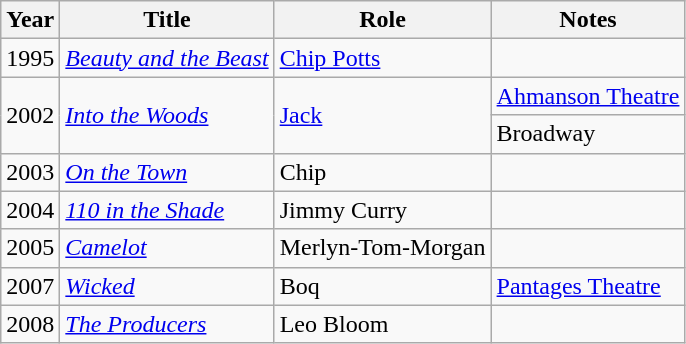<table class="wikitable sortable">
<tr>
<th>Year</th>
<th>Title</th>
<th>Role</th>
<th class="unsortable">Notes</th>
</tr>
<tr>
<td>1995</td>
<td><em><a href='#'>Beauty and the Beast</a></em></td>
<td><a href='#'>Chip Potts</a></td>
<td></td>
</tr>
<tr>
<td rowspan=2>2002</td>
<td rowspan=2><em><a href='#'>Into the Woods</a></em></td>
<td rowspan=2><a href='#'>Jack</a></td>
<td><a href='#'>Ahmanson Theatre</a></td>
</tr>
<tr>
<td>Broadway</td>
</tr>
<tr>
<td>2003</td>
<td><em><a href='#'>On the Town</a></em></td>
<td>Chip</td>
<td></td>
</tr>
<tr>
<td>2004</td>
<td><em><a href='#'>110 in the Shade</a></em></td>
<td>Jimmy Curry</td>
<td></td>
</tr>
<tr>
<td>2005</td>
<td><em><a href='#'>Camelot</a></em></td>
<td>Merlyn-Tom-Morgan</td>
<td></td>
</tr>
<tr>
<td>2007</td>
<td><em><a href='#'>Wicked</a></em></td>
<td>Boq</td>
<td><a href='#'>Pantages Theatre</a></td>
</tr>
<tr>
<td>2008</td>
<td><em><a href='#'>The Producers</a></em></td>
<td>Leo Bloom</td>
<td></td>
</tr>
</table>
